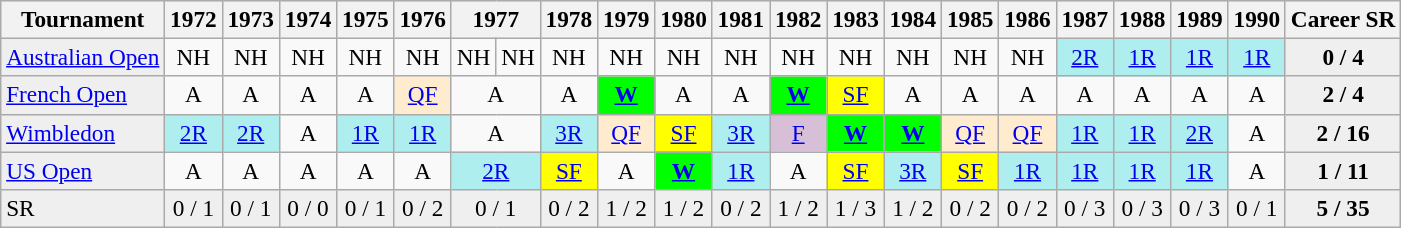<table class="wikitable" style=font-size:97%>
<tr bgcolor="#efefef">
<th>Tournament</th>
<th>1972</th>
<th>1973</th>
<th>1974</th>
<th>1975</th>
<th>1976</th>
<th colspan="2">1977</th>
<th>1978</th>
<th>1979</th>
<th>1980</th>
<th>1981</th>
<th>1982</th>
<th>1983</th>
<th>1984</th>
<th>1985</th>
<th>1986</th>
<th>1987</th>
<th>1988</th>
<th>1989</th>
<th>1990</th>
<th>Career SR</th>
</tr>
<tr>
<td style="background:#EFEFEF;"><a href='#'>Australian Open</a></td>
<td align="center">NH</td>
<td align="center">NH</td>
<td align="center">NH</td>
<td align="center">NH</td>
<td align="center">NH</td>
<td align="center">NH</td>
<td align="center">NH</td>
<td align="center">NH</td>
<td align="center">NH</td>
<td align="center">NH</td>
<td align="center">NH</td>
<td align="center">NH</td>
<td align="center">NH</td>
<td align="center">NH</td>
<td align="center">NH</td>
<td align="center">NH</td>
<td align="center" style="background:#afeeee;"><a href='#'>2R</a></td>
<td align="center" style="background:#afeeee;"><a href='#'>1R</a></td>
<td align="center" style="background:#afeeee;"><a href='#'>1R</a></td>
<td align="center" style="background:#afeeee;"><a href='#'>1R</a></td>
<td align="center" style="background:#EFEFEF;"><strong>0 / 4</strong></td>
</tr>
<tr>
<td style="background:#EFEFEF;"><a href='#'>French Open</a></td>
<td align="center">A</td>
<td align="center">A</td>
<td align="center">A</td>
<td align="center">A</td>
<td align="center" style="background:#ffebcd;"><a href='#'>QF</a></td>
<td colspan="2" align="center">A</td>
<td align="center">A</td>
<td align="center" style="background:#00ff00;"><a href='#'><strong>W</strong></a></td>
<td align="center">A</td>
<td align="center">A</td>
<td align="center" style="background:#00ff00;"><a href='#'><strong>W</strong></a></td>
<td align="center" style="background:yellow;"><a href='#'>SF</a></td>
<td align="center">A</td>
<td align="center">A</td>
<td align="center">A</td>
<td align="center">A</td>
<td align="center">A</td>
<td align="center">A</td>
<td align="center">A</td>
<td align="center" style="background:#EFEFEF;"><strong>2 / 4</strong></td>
</tr>
<tr>
<td style="background:#EFEFEF;"><a href='#'>Wimbledon</a></td>
<td align="center" style="background:#afeeee;"><a href='#'>2R</a></td>
<td align="center" style="background:#afeeee;"><a href='#'>2R</a></td>
<td align="center">A</td>
<td align="center" style="background:#afeeee;"><a href='#'>1R</a></td>
<td align="center" style="background:#afeeee;"><a href='#'>1R</a></td>
<td colspan="2" align="center">A</td>
<td align="center" style="background:#afeeee;"><a href='#'>3R</a></td>
<td align="center" style="background:#ffebcd;"><a href='#'>QF</a></td>
<td align="center" style="background:yellow;"><a href='#'>SF</a></td>
<td align="center" style="background:#afeeee;"><a href='#'>3R</a></td>
<td align="center" style="background:#D8BFD8;"><a href='#'>F</a></td>
<td align="center" style="background:#00ff00;"><a href='#'><strong>W</strong></a></td>
<td align="center" style="background:#00ff00;"><a href='#'><strong>W</strong></a></td>
<td align="center" style="background:#ffebcd;"><a href='#'>QF</a></td>
<td align="center" style="background:#ffebcd;"><a href='#'>QF</a></td>
<td align="center" style="background:#afeeee;"><a href='#'>1R</a></td>
<td align="center" style="background:#afeeee;"><a href='#'>1R</a></td>
<td align="center" style="background:#afeeee;"><a href='#'>2R</a></td>
<td align="center">A</td>
<td align="center" style="background:#EFEFEF;"><strong>2 / 16</strong></td>
</tr>
<tr>
<td style="background:#EFEFEF;"><a href='#'>US Open</a></td>
<td align="center">A</td>
<td align="center">A</td>
<td align="center">A</td>
<td align="center">A</td>
<td align="center">A</td>
<td colspan="2" align="center" style="background:#afeeee;"><a href='#'>2R</a></td>
<td align="center" style="background:yellow;"><a href='#'>SF</a></td>
<td align="center">A</td>
<td align="center" style="background:#00ff00;"><a href='#'><strong>W</strong></a></td>
<td align="center" style="background:#afeeee;"><a href='#'>1R</a></td>
<td align="center">A</td>
<td align="center" style="background:yellow;"><a href='#'>SF</a></td>
<td align="center" style="background:#afeeee;"><a href='#'>3R</a></td>
<td align="center" style="background:yellow;"><a href='#'>SF</a></td>
<td align="center" style="background:#afeeee;"><a href='#'>1R</a></td>
<td align="center" style="background:#afeeee;"><a href='#'>1R</a></td>
<td align="center" style="background:#afeeee;"><a href='#'>1R</a></td>
<td align="center" style="background:#afeeee;"><a href='#'>1R</a></td>
<td align="center">A</td>
<td align="center" style="background:#EFEFEF;"><strong>1 / 11</strong></td>
</tr>
<tr>
<td style="background:#EFEFEF;">SR</td>
<td align="center" style="background:#EFEFEF;">0 / 1</td>
<td align="center" style="background:#EFEFEF;">0 / 1</td>
<td align="center" style="background:#EFEFEF;">0 / 0</td>
<td align="center" style="background:#EFEFEF;">0 / 1</td>
<td align="center" style="background:#EFEFEF;">0 / 2</td>
<td colspan="2" align="center" style="background:#EFEFEF;">0 / 1</td>
<td align="center" style="background:#EFEFEF;">0 / 2</td>
<td align="center" style="background:#EFEFEF;">1 / 2</td>
<td align="center" style="background:#EFEFEF;">1 / 2</td>
<td align="center" style="background:#EFEFEF;">0 / 2</td>
<td align="center" style="background:#EFEFEF;">1 / 2</td>
<td align="center" style="background:#EFEFEF;">1 / 3</td>
<td align="center" style="background:#EFEFEF;">1 / 2</td>
<td align="center" style="background:#EFEFEF;">0 / 2</td>
<td align="center" style="background:#EFEFEF;">0 / 2</td>
<td align="center" style="background:#EFEFEF;">0 / 3</td>
<td align="center" style="background:#EFEFEF;">0 / 3</td>
<td align="center" style="background:#EFEFEF;">0 / 3</td>
<td align="center" style="background:#EFEFEF;">0 / 1</td>
<td align="center" style="background:#EFEFEF;"><strong>5 / 35</strong></td>
</tr>
</table>
